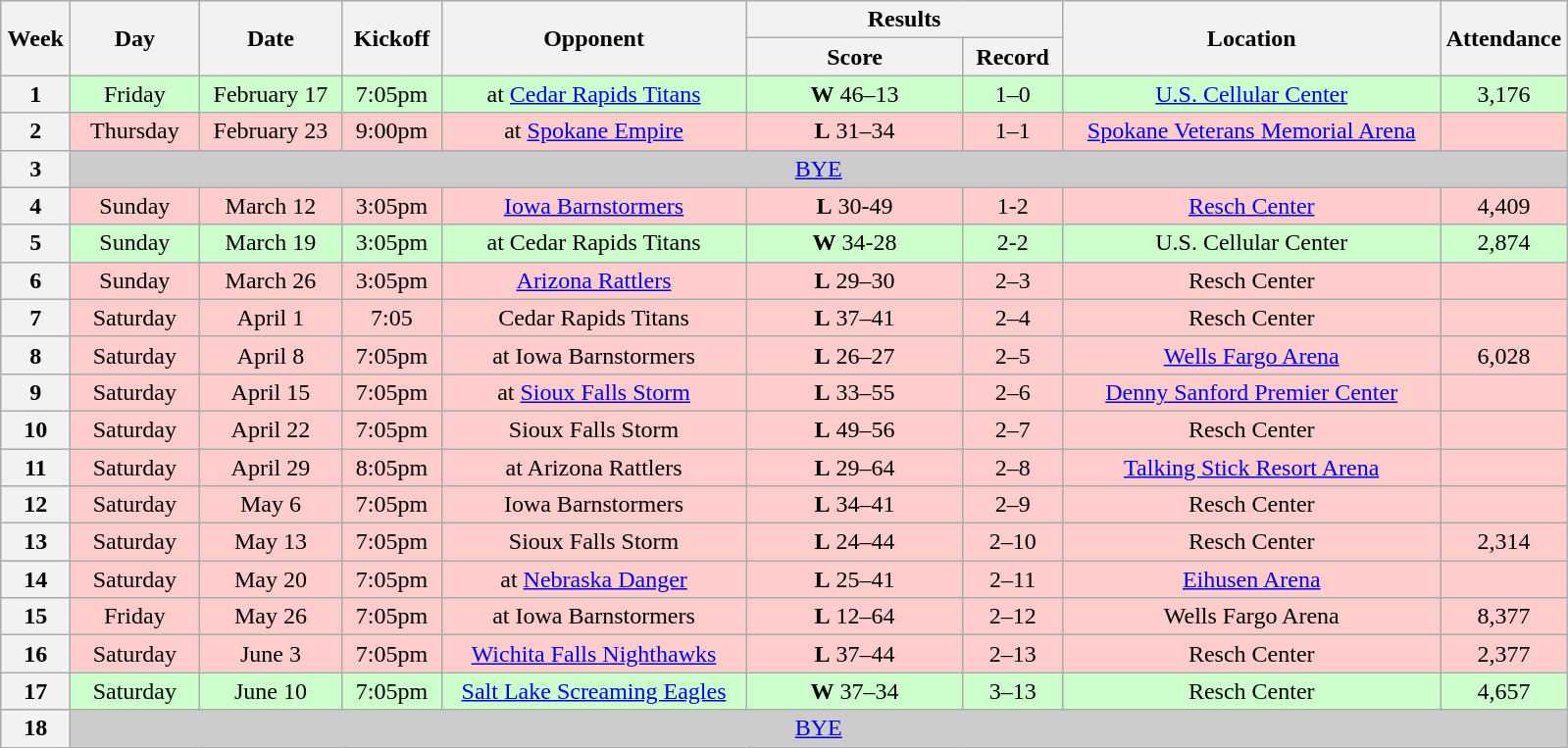<table class="wikitable">
<tr>
<th rowspan="2" width="40">Week</th>
<th rowspan="2" width="80">Day</th>
<th rowspan="2" width="90">Date</th>
<th rowspan="2" width="60">Kickoff</th>
<th rowspan="2" width="200">Opponent</th>
<th colspan="2" width="200">Results</th>
<th rowspan="2" width="250">Location</th>
<th rowspan="2" width="60">Attendance</th>
</tr>
<tr>
<th width="140">Score</th>
<th width="60">Record</th>
</tr>
<tr align="center" bgcolor="#CCFFCC">
<th>1</th>
<td>Friday</td>
<td>February 17</td>
<td>7:05pm</td>
<td>at <a href='#'>Cedar Rapids Titans</a></td>
<td><strong>W</strong> 46–13</td>
<td>1–0</td>
<td><a href='#'>U.S. Cellular Center</a></td>
<td>3,176</td>
</tr>
<tr align="center" bgcolor="#FFCCCC">
<th>2</th>
<td>Thursday</td>
<td>February 23</td>
<td>9:00pm</td>
<td>at <a href='#'>Spokane Empire</a></td>
<td><strong>L</strong> 31–34</td>
<td>1–1</td>
<td><a href='#'>Spokane Veterans Memorial Arena</a></td>
<td></td>
</tr>
<tr align="center" bgcolor="#CCCCCC">
<th>3</th>
<td colSpan=8><a href='#'>BYE</a></td>
</tr>
<tr align="center" bgcolor="#FFCCCC">
<th>4</th>
<td>Sunday</td>
<td>March 12</td>
<td>3:05pm</td>
<td><a href='#'>Iowa Barnstormers</a></td>
<td><strong>L</strong> 30-49</td>
<td>1-2</td>
<td><a href='#'>Resch Center</a></td>
<td>4,409</td>
</tr>
<tr align="center" bgcolor="#CCFFCC">
<th>5</th>
<td>Sunday</td>
<td>March 19</td>
<td>3:05pm</td>
<td>at Cedar Rapids Titans</td>
<td><strong>W</strong> 34-28</td>
<td>2-2</td>
<td>U.S. Cellular Center</td>
<td>2,874</td>
</tr>
<tr align="center" bgcolor="FFCCCC">
<th>6</th>
<td>Sunday</td>
<td>March 26</td>
<td>3:05pm</td>
<td><a href='#'>Arizona Rattlers</a></td>
<td><strong>L</strong> 29–30</td>
<td>2–3</td>
<td>Resch Center</td>
<td></td>
</tr>
<tr align="center" bgcolor="FFCCCC">
<th>7</th>
<td>Saturday</td>
<td>April 1</td>
<td>7:05</td>
<td>Cedar Rapids Titans</td>
<td><strong>L</strong> 37–41</td>
<td>2–4</td>
<td>Resch Center</td>
<td></td>
</tr>
<tr align="center" bgcolor="FFCCCC">
<th>8</th>
<td>Saturday</td>
<td>April 8</td>
<td>7:05pm</td>
<td>at Iowa Barnstormers</td>
<td><strong>L</strong> 26–27</td>
<td>2–5</td>
<td><a href='#'>Wells Fargo Arena</a></td>
<td>6,028</td>
</tr>
<tr align="center" bgcolor="#FFCCCC">
<th>9</th>
<td>Saturday</td>
<td>April 15</td>
<td>7:05pm</td>
<td>at <a href='#'>Sioux Falls Storm</a></td>
<td><strong>L</strong> 33–55</td>
<td>2–6</td>
<td><a href='#'>Denny Sanford Premier Center</a></td>
<td></td>
</tr>
<tr align="center" bgcolor="#FFCCCC">
<th>10</th>
<td>Saturday</td>
<td>April 22</td>
<td>7:05pm</td>
<td>Sioux Falls Storm</td>
<td><strong>L</strong> 49–56</td>
<td>2–7</td>
<td>Resch Center</td>
<td></td>
</tr>
<tr align="center" bgcolor="#FFCCCC">
<th>11</th>
<td>Saturday</td>
<td>April 29</td>
<td>8:05pm</td>
<td>at Arizona Rattlers</td>
<td><strong>L</strong> 29–64</td>
<td>2–8</td>
<td><a href='#'>Talking Stick Resort Arena</a></td>
<td></td>
</tr>
<tr align="center" bgcolor="#FFCCCC">
<th>12</th>
<td>Saturday</td>
<td>May 6</td>
<td>7:05pm</td>
<td>Iowa Barnstormers</td>
<td><strong>L</strong> 34–41</td>
<td>2–9</td>
<td>Resch Center</td>
<td></td>
</tr>
<tr align="center" bgcolor="#FFCCCC">
<th>13</th>
<td>Saturday</td>
<td>May 13</td>
<td>7:05pm</td>
<td>Sioux Falls Storm</td>
<td><strong>L</strong> 24–44</td>
<td>2–10</td>
<td>Resch Center</td>
<td>2,314</td>
</tr>
<tr align="center" bgcolor="#FFCCCC">
<th>14</th>
<td>Saturday</td>
<td>May 20</td>
<td>7:05pm</td>
<td>at <a href='#'>Nebraska Danger</a></td>
<td><strong>L</strong> 25–41</td>
<td>2–11</td>
<td><a href='#'>Eihusen Arena</a></td>
<td></td>
</tr>
<tr align="center" bgcolor="#FFCCCC">
<th>15</th>
<td>Friday</td>
<td>May 26</td>
<td>7:05pm</td>
<td>at Iowa Barnstormers</td>
<td><strong>L</strong> 12–64</td>
<td>2–12</td>
<td>Wells Fargo Arena</td>
<td>8,377</td>
</tr>
<tr align="center" bgcolor="#FFCCCC">
<th>16</th>
<td>Saturday</td>
<td>June 3</td>
<td>7:05pm</td>
<td><a href='#'>Wichita Falls Nighthawks</a></td>
<td><strong>L</strong> 37–44</td>
<td>2–13</td>
<td>Resch Center</td>
<td>2,377</td>
</tr>
<tr align="center" bgcolor="#CCFFCC">
<th>17</th>
<td>Saturday</td>
<td>June 10</td>
<td>7:05pm</td>
<td><a href='#'>Salt Lake Screaming Eagles</a></td>
<td><strong>W</strong> 37–34</td>
<td>3–13</td>
<td>Resch Center</td>
<td>4,657</td>
</tr>
<tr align="center" bgcolor="#CCCCCC">
<th>18</th>
<td colSpan=8><a href='#'>BYE</a></td>
</tr>
</table>
